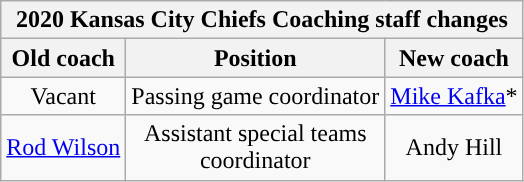<table class="wikitable" style="text-align:center">
<tr>
<th colspan=3>2020 Kansas City Chiefs Coaching staff changes</th>
</tr>
<tr>
<th>Old coach</th>
<th>Position</th>
<th>New coach</th>
</tr>
<tr>
<td>Vacant</td>
<td>Passing game coordinator</td>
<td><a href='#'>Mike Kafka</a>*</td>
</tr>
<tr>
<td><a href='#'>Rod Wilson</a></td>
<td>Assistant special teams<br>coordinator</td>
<td>Andy Hill</td>
</tr>
</table>
